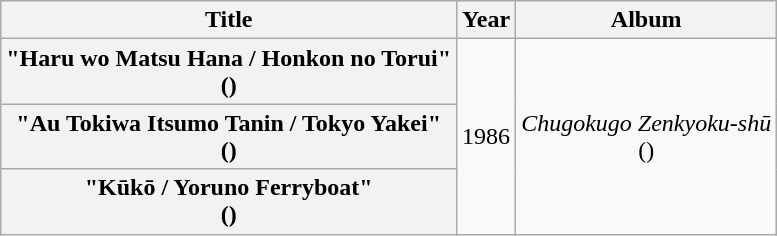<table class="wikitable plainrowheaders" style="text-align:center;">
<tr>
<th rowspan="1" scope="col">Title</th>
<th rowspan="1" scope="col">Year</th>
<th rowspan="1" scope="col">Album</th>
</tr>
<tr>
<th scope="row">"Haru wo Matsu Hana / Honkon no Torui"<br>()</th>
<td rowspan="3">1986</td>
<td rowspan="3"><em>Chugokugo Zenkyoku-shū</em><br>()</td>
</tr>
<tr>
<th scope="row">"Au Tokiwa Itsumo Tanin / Tokyo Yakei"<br>()</th>
</tr>
<tr>
<th scope="row">"Kūkō / Yoruno Ferryboat"<br>()</th>
</tr>
</table>
